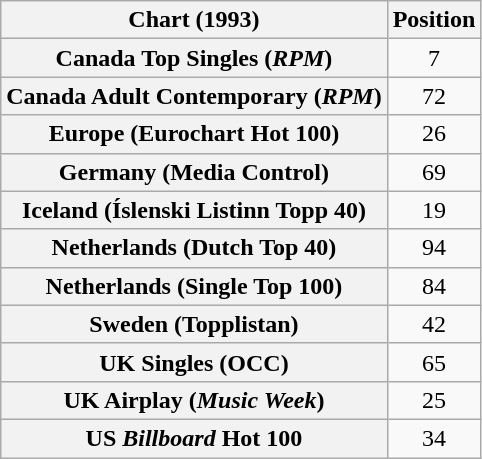<table class="wikitable sortable plainrowheaders" style="text-align:center">
<tr>
<th>Chart (1993)</th>
<th>Position</th>
</tr>
<tr>
<th scope="row">Canada Top Singles (<em>RPM</em>)</th>
<td>7</td>
</tr>
<tr>
<th scope="row">Canada Adult Contemporary (<em>RPM</em>)</th>
<td>72</td>
</tr>
<tr>
<th scope="row">Europe (Eurochart Hot 100)</th>
<td>26</td>
</tr>
<tr>
<th scope="row">Germany (Media Control)</th>
<td>69</td>
</tr>
<tr>
<th scope="row">Iceland (Íslenski Listinn Topp 40)</th>
<td>19</td>
</tr>
<tr>
<th scope="row">Netherlands (Dutch Top 40)</th>
<td>94</td>
</tr>
<tr>
<th scope="row">Netherlands (Single Top 100)</th>
<td>84</td>
</tr>
<tr>
<th scope="row">Sweden (Topplistan)</th>
<td>42</td>
</tr>
<tr>
<th scope="row">UK Singles (OCC)</th>
<td>65</td>
</tr>
<tr>
<th scope="row">UK Airplay (<em>Music Week</em>)</th>
<td>25</td>
</tr>
<tr>
<th scope="row">US <em>Billboard</em> Hot 100</th>
<td>34</td>
</tr>
</table>
